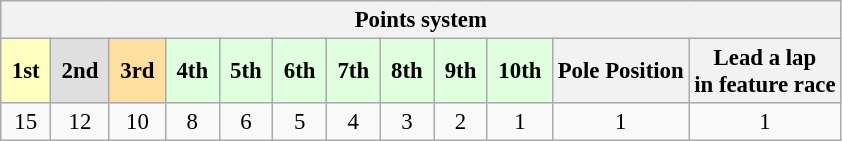<table class="wikitable" style="font-size:95%; text-align:center">
<tr>
<th colspan="19">Points system</th>
</tr>
<tr>
<td style="background:#ffffbf;"> <strong>1st</strong> </td>
<td style="background:#dfdfdf;"> <strong>2nd</strong> </td>
<td style="background:#ffdf9f;"> <strong>3rd</strong> </td>
<td style="background:#dfffdf;"> <strong>4th</strong> </td>
<td style="background:#dfffdf;"> <strong>5th</strong> </td>
<td style="background:#dfffdf;"> <strong>6th</strong> </td>
<td style="background:#dfffdf;"> <strong>7th</strong> </td>
<td style="background:#dfffdf;"> <strong>8th</strong> </td>
<td style="background:#dfffdf;"> <strong>9th</strong> </td>
<td style="background:#dfffdf;"> <strong>10th</strong> </td>
<th>Pole Position</th>
<th>Lead a lap<br>in feature race</th>
</tr>
<tr>
<td>15</td>
<td>12</td>
<td>10</td>
<td>8</td>
<td>6</td>
<td>5</td>
<td>4</td>
<td>3</td>
<td>2</td>
<td>1</td>
<td>1</td>
<td>1</td>
</tr>
</table>
